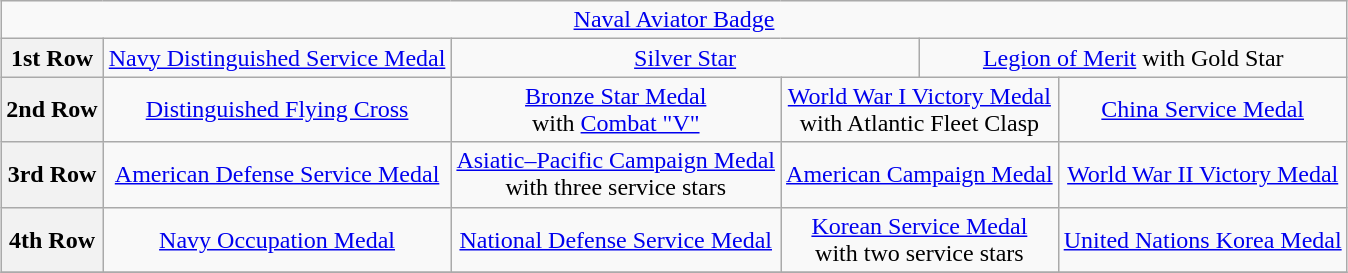<table class="wikitable" style="margin:1em auto; text-align:center;">
<tr>
<td colspan="14"><a href='#'>Naval Aviator Badge</a></td>
</tr>
<tr>
<th>1st Row</th>
<td colspan="3"><a href='#'>Navy Distinguished Service Medal</a></td>
<td colspan="4"><a href='#'>Silver Star</a></td>
<td colspan="5"><a href='#'>Legion of Merit</a> with Gold Star</td>
</tr>
<tr>
<th>2nd Row</th>
<td colspan="3"><a href='#'>Distinguished Flying Cross</a></td>
<td colspan="3"><a href='#'>Bronze Star Medal</a> <br>with <a href='#'>Combat "V"</a></td>
<td colspan="3"><a href='#'>World War I Victory Medal</a> <br>with Atlantic Fleet Clasp</td>
<td colspan="3"><a href='#'>China Service Medal</a></td>
</tr>
<tr>
<th>3rd Row</th>
<td colspan="3"><a href='#'>American Defense Service Medal</a></td>
<td colspan="3"><a href='#'>Asiatic–Pacific Campaign Medal</a> <br>with three service stars</td>
<td colspan="3"><a href='#'>American Campaign Medal</a></td>
<td colspan="3"><a href='#'>World War II Victory Medal</a></td>
</tr>
<tr>
<th>4th Row</th>
<td colspan="3"><a href='#'>Navy Occupation Medal</a></td>
<td colspan="3"><a href='#'>National Defense Service Medal</a></td>
<td colspan="3"><a href='#'>Korean Service Medal</a> <br>with two service stars</td>
<td colspan="3"><a href='#'>United Nations Korea Medal</a></td>
</tr>
<tr>
</tr>
</table>
